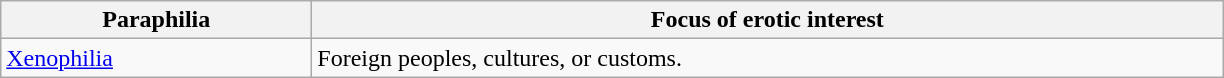<table class="wikitable sortable" border="1">
<tr>
<th width="200px">Paraphilia</th>
<th width="600px">Focus of erotic interest</th>
</tr>
<tr>
<td><a href='#'>Xenophilia</a></td>
<td>Foreign peoples, cultures, or customs.</td>
</tr>
</table>
